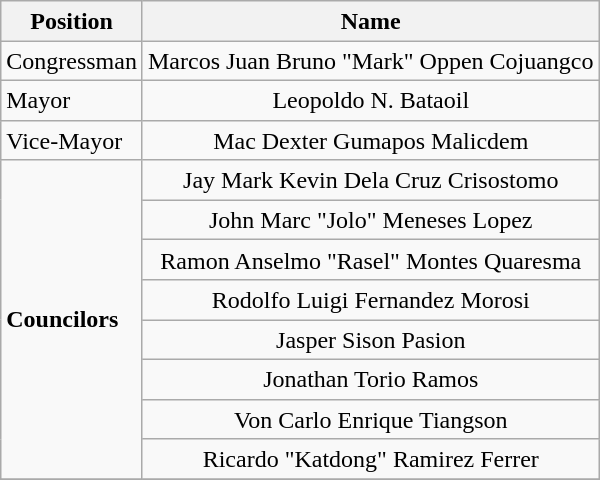<table class="wikitable" style="line-height:1.20em; font-size:100%;">
<tr>
<th>Position</th>
<th>Name</th>
</tr>
<tr>
<td>Congressman</td>
<td style="text-align:center;">Marcos Juan Bruno "Mark" Oppen Cojuangco</td>
</tr>
<tr>
<td>Mayor</td>
<td style="text-align:center;">Leopoldo N. Bataoil</td>
</tr>
<tr>
<td>Vice-Mayor</td>
<td style="text-align:center;">Mac Dexter Gumapos Malicdem</td>
</tr>
<tr>
<td rowspan=8><strong>Councilors</strong></td>
<td style="text-align:center;">Jay Mark Kevin Dela Cruz Crisostomo</td>
</tr>
<tr>
<td style="text-align:center;">John Marc "Jolo" Meneses Lopez</td>
</tr>
<tr>
<td style="text-align:center;">Ramon Anselmo "Rasel" Montes Quaresma</td>
</tr>
<tr>
<td style="text-align:center;">Rodolfo Luigi Fernandez Morosi</td>
</tr>
<tr>
<td style="text-align:center;">Jasper Sison Pasion</td>
</tr>
<tr>
<td style="text-align:center;">Jonathan Torio Ramos</td>
</tr>
<tr>
<td style="text-align:center;">Von Carlo Enrique Tiangson</td>
</tr>
<tr>
<td style="text-align:center;">Ricardo "Katdong" Ramirez Ferrer</td>
</tr>
<tr>
</tr>
</table>
